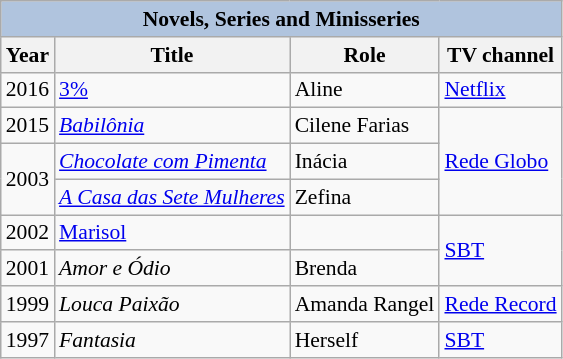<table class="wikitable" style="font-size: 90%;">
<tr>
<th colspan="5" style="background: LightSteelBlue;">Novels, Series and Minisseries</th>
</tr>
<tr>
<th>Year</th>
<th>Title</th>
<th>Role</th>
<th>TV channel</th>
</tr>
<tr>
<td>2016</td>
<td><a href='#'>3%</a></td>
<td>Aline</td>
<td><a href='#'>Netflix</a></td>
</tr>
<tr>
<td>2015</td>
<td><em><a href='#'>Babilônia</a></em></td>
<td>Cilene Farias</td>
<td rowspan=3><a href='#'>Rede Globo</a></td>
</tr>
<tr>
<td rowspan=2>2003</td>
<td><em><a href='#'>Chocolate com Pimenta</a></em></td>
<td>Inácia</td>
</tr>
<tr>
<td><em><a href='#'>A Casa das Sete Mulheres</a></em></td>
<td>Zefina</td>
</tr>
<tr>
<td>2002</td>
<td><a href='#'>Marisol</a></td>
<td></td>
<td rowspan=2><a href='#'>SBT</a></td>
</tr>
<tr>
<td>2001</td>
<td><em>Amor e Ódio</em></td>
<td>Brenda</td>
</tr>
<tr>
<td>1999</td>
<td><em>Louca Paixão</em></td>
<td>Amanda Rangel</td>
<td><a href='#'>Rede Record</a></td>
</tr>
<tr>
<td>1997</td>
<td><em>Fantasia</em></td>
<td>Herself</td>
<td><a href='#'>SBT</a></td>
</tr>
</table>
